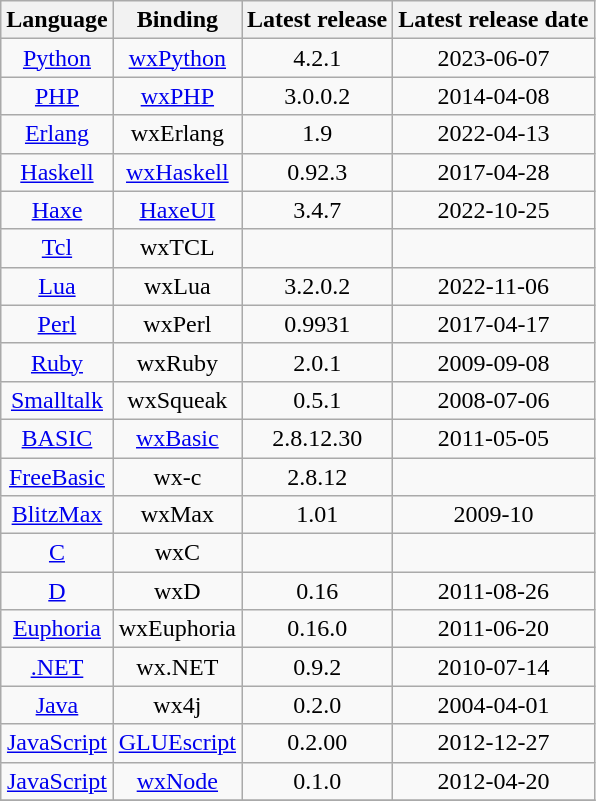<table class="wikitable sortable" style="text-align: center; width: auto;">
<tr>
<th>Language</th>
<th>Binding</th>
<th>Latest release</th>
<th>Latest release date</th>
</tr>
<tr>
<td><a href='#'>Python</a></td>
<td><a href='#'>wxPython</a></td>
<td>4.2.1</td>
<td>2023-06-07</td>
</tr>
<tr>
<td><a href='#'>PHP</a></td>
<td><a href='#'>wxPHP</a></td>
<td>3.0.0.2</td>
<td>2014-04-08</td>
</tr>
<tr>
<td><a href='#'>Erlang</a></td>
<td>wxErlang</td>
<td>1.9</td>
<td>2022-04-13</td>
</tr>
<tr>
<td><a href='#'>Haskell</a></td>
<td><a href='#'>wxHaskell</a></td>
<td>0.92.3</td>
<td>2017-04-28</td>
</tr>
<tr>
<td><a href='#'>Haxe</a></td>
<td><a href='#'>HaxeUI</a></td>
<td>3.4.7</td>
<td>2022-10-25</td>
</tr>
<tr>
<td><a href='#'>Tcl</a></td>
<td>wxTCL</td>
<td></td>
<td></td>
</tr>
<tr>
<td><a href='#'>Lua</a></td>
<td>wxLua</td>
<td>3.2.0.2</td>
<td>2022-11-06</td>
</tr>
<tr>
<td><a href='#'>Perl</a></td>
<td>wxPerl</td>
<td>0.9931</td>
<td>2017-04-17</td>
</tr>
<tr>
<td><a href='#'>Ruby</a></td>
<td>wxRuby</td>
<td>2.0.1</td>
<td>2009-09-08</td>
</tr>
<tr>
<td><a href='#'>Smalltalk</a></td>
<td>wxSqueak</td>
<td>0.5.1</td>
<td>2008-07-06</td>
</tr>
<tr>
<td><a href='#'>BASIC</a></td>
<td><a href='#'>wxBasic</a></td>
<td>2.8.12.30</td>
<td>2011-05-05</td>
</tr>
<tr>
<td><a href='#'>FreeBasic</a></td>
<td>wx-c</td>
<td>2.8.12</td>
<td></td>
</tr>
<tr>
<td><a href='#'>BlitzMax</a></td>
<td>wxMax</td>
<td>1.01</td>
<td>2009-10</td>
</tr>
<tr>
<td><a href='#'>C</a></td>
<td>wxC</td>
<td></td>
<td></td>
</tr>
<tr>
<td><a href='#'>D</a></td>
<td>wxD</td>
<td>0.16</td>
<td>2011-08-26</td>
</tr>
<tr>
<td><a href='#'>Euphoria</a></td>
<td>wxEuphoria</td>
<td>0.16.0</td>
<td>2011-06-20</td>
</tr>
<tr>
<td><a href='#'>.NET</a></td>
<td>wx.NET</td>
<td>0.9.2</td>
<td>2010-07-14</td>
</tr>
<tr>
<td><a href='#'>Java</a></td>
<td>wx4j</td>
<td>0.2.0</td>
<td>2004-04-01</td>
</tr>
<tr>
<td><a href='#'>JavaScript</a></td>
<td><a href='#'>GLUEscript</a></td>
<td>0.2.00</td>
<td>2012-12-27</td>
</tr>
<tr>
<td><a href='#'>JavaScript</a></td>
<td><a href='#'>wxNode</a></td>
<td>0.1.0</td>
<td>2012-04-20</td>
</tr>
<tr>
</tr>
</table>
